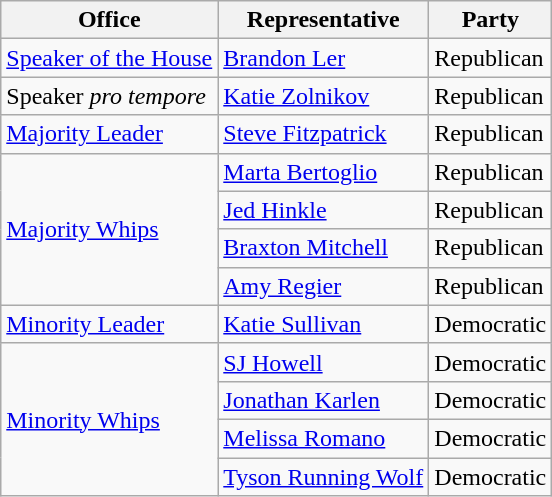<table class="wikitable">
<tr>
<th>Office</th>
<th>Representative</th>
<th>Party</th>
</tr>
<tr>
<td><a href='#'>Speaker of the House</a></td>
<td><a href='#'>Brandon Ler</a></td>
<td>Republican</td>
</tr>
<tr>
<td>Speaker <em>pro tempore</em></td>
<td><a href='#'>Katie Zolnikov</a></td>
<td>Republican</td>
</tr>
<tr>
<td><a href='#'>Majority Leader</a></td>
<td><a href='#'>Steve Fitzpatrick</a></td>
<td>Republican</td>
</tr>
<tr>
<td rowspan="4"><a href='#'>Majority Whips</a></td>
<td><a href='#'>Marta Bertoglio</a></td>
<td>Republican</td>
</tr>
<tr>
<td><a href='#'>Jed Hinkle</a></td>
<td>Republican</td>
</tr>
<tr>
<td><a href='#'>Braxton Mitchell</a></td>
<td>Republican</td>
</tr>
<tr>
<td><a href='#'>Amy Regier</a></td>
<td>Republican</td>
</tr>
<tr>
<td><a href='#'>Minority Leader</a></td>
<td><a href='#'>Katie Sullivan</a></td>
<td>Democratic</td>
</tr>
<tr>
<td rowspan="4"><a href='#'>Minority Whips</a></td>
<td><a href='#'>SJ Howell</a></td>
<td>Democratic</td>
</tr>
<tr>
<td><a href='#'>Jonathan Karlen</a></td>
<td>Democratic</td>
</tr>
<tr>
<td><a href='#'>Melissa Romano</a></td>
<td>Democratic</td>
</tr>
<tr>
<td><a href='#'>Tyson Running Wolf</a></td>
<td>Democratic</td>
</tr>
</table>
